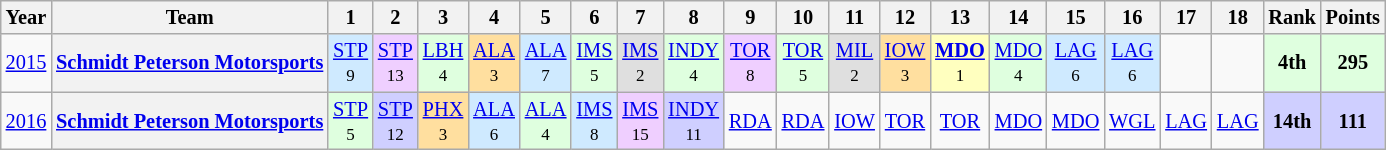<table class="wikitable" style="text-align:center; font-size:85%">
<tr>
<th>Year</th>
<th>Team</th>
<th>1</th>
<th>2</th>
<th>3</th>
<th>4</th>
<th>5</th>
<th>6</th>
<th>7</th>
<th>8</th>
<th>9</th>
<th>10</th>
<th>11</th>
<th>12</th>
<th>13</th>
<th>14</th>
<th>15</th>
<th>16</th>
<th>17</th>
<th>18</th>
<th>Rank</th>
<th>Points</th>
</tr>
<tr>
<td><a href='#'>2015</a></td>
<th nowrap><a href='#'>Schmidt Peterson Motorsports</a></th>
<td style="background:#CFEAFF;"><a href='#'>STP</a><br><small>9</small></td>
<td style="background:#EFCFFF;"><a href='#'>STP</a><br><small>13</small></td>
<td style="background:#DFFFDF;"><a href='#'>LBH</a><br><small>4</small></td>
<td style="background:#FFDF9F;"><a href='#'>ALA</a><br><small>3</small></td>
<td style="background:#CFEAFF;"><a href='#'>ALA</a><br><small>7</small></td>
<td style="background:#DFFFDF;"><a href='#'>IMS</a><br><small>5</small></td>
<td style="background:#DFDFDF;"><a href='#'>IMS</a><br><small>2</small></td>
<td style="background:#DFFFDF;"><a href='#'>INDY</a><br><small>4</small></td>
<td style="background:#EFCFFF;"><a href='#'>TOR</a><br><small>8</small></td>
<td style="background:#DFFFDF;"><a href='#'>TOR</a><br><small>5</small></td>
<td style="background:#DFDFDF;"><a href='#'>MIL</a><br><small>2</small></td>
<td style="background:#FFDF9F;"><a href='#'>IOW</a><br><small>3</small></td>
<td style="background:#FFFFBF;"><strong><a href='#'>MDO</a></strong><br><small>1</small></td>
<td style="background:#DFFFDF;"><a href='#'>MDO</a><br><small>4</small></td>
<td style="background:#CFEAFF;"><a href='#'>LAG</a><br><small>6</small></td>
<td style="background:#CFEAFF;"><a href='#'>LAG</a><br><small>6</small></td>
<td></td>
<td></td>
<th style="background:#DFFFDF;">4th</th>
<th style="background:#DFFFDF;">295</th>
</tr>
<tr>
<td><a href='#'>2016</a></td>
<th nowrap><a href='#'>Schmidt Peterson Motorsports</a></th>
<td style="background:#DFFFDF;"><a href='#'>STP</a><br><small>5</small></td>
<td style="background:#CFCFFF;"><a href='#'>STP</a><br><small>12</small></td>
<td style="background:#FFDF9F;"><a href='#'>PHX</a><br><small>3</small></td>
<td style="background:#CFEAFF;"><a href='#'>ALA</a><br><small>6</small></td>
<td style="background:#DFFFDF;"><a href='#'>ALA</a><br><small>4</small></td>
<td style="background:#CFEAFF;"><a href='#'>IMS</a><br><small>8</small></td>
<td style="background:#EFCFFF;"><a href='#'>IMS</a><br><small>15</small></td>
<td style="background:#CFCFFF;"><a href='#'>INDY</a><br><small>11</small></td>
<td><a href='#'>RDA</a></td>
<td><a href='#'>RDA</a></td>
<td><a href='#'>IOW</a></td>
<td><a href='#'>TOR</a></td>
<td><a href='#'>TOR</a></td>
<td><a href='#'>MDO</a></td>
<td><a href='#'>MDO</a></td>
<td><a href='#'>WGL</a></td>
<td><a href='#'>LAG</a></td>
<td><a href='#'>LAG</a></td>
<th style="background:#CFCFFF;">14th</th>
<th style="background:#CFCFFF;">111</th>
</tr>
</table>
